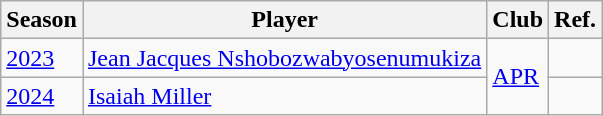<table class="wikitable">
<tr>
<th>Season</th>
<th>Player</th>
<th>Club</th>
<th>Ref.</th>
</tr>
<tr>
<td><a href='#'>2023</a></td>
<td><a href='#'>Jean Jacques Nshobozwabyosenumukiza</a></td>
<td rowspan="2"><a href='#'>APR</a></td>
<td></td>
</tr>
<tr>
<td><a href='#'>2024</a></td>
<td><a href='#'>Isaiah Miller</a></td>
<td></td>
</tr>
</table>
